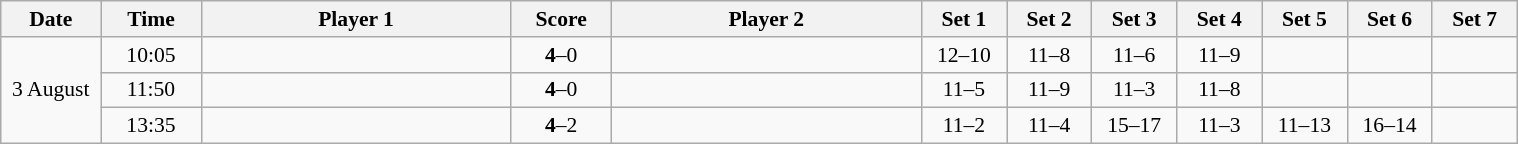<table class="wikitable" style="text-align: center; font-size:90% ">
<tr>
<th width="60">Date</th>
<th width="60">Time</th>
<th align="right" width="200">Player 1</th>
<th width="60">Score</th>
<th align="left" width="200">Player 2</th>
<th width="50">Set 1</th>
<th width="50">Set 2</th>
<th width="50">Set 3</th>
<th width="50">Set 4</th>
<th width="50">Set 5</th>
<th width="50">Set 6</th>
<th width="50">Set 7</th>
</tr>
<tr>
<td rowspan=3>3 August</td>
<td>10:05</td>
<td align=left><strong></strong></td>
<td align=center><strong>4</strong>–0</td>
<td align=left></td>
<td>12–10</td>
<td>11–8</td>
<td>11–6</td>
<td>11–9</td>
<td></td>
<td></td>
<td></td>
</tr>
<tr>
<td>11:50</td>
<td align=left><strong></strong></td>
<td align=center><strong>4</strong>–0</td>
<td align=left></td>
<td>11–5</td>
<td>11–9</td>
<td>11–3</td>
<td>11–8</td>
<td></td>
<td></td>
<td></td>
</tr>
<tr>
<td>13:35</td>
<td align=left><strong></strong></td>
<td align=center><strong>4</strong>–2</td>
<td align=left></td>
<td>11–2</td>
<td>11–4</td>
<td>15–17</td>
<td>11–3</td>
<td>11–13</td>
<td>16–14</td>
<td></td>
</tr>
</table>
